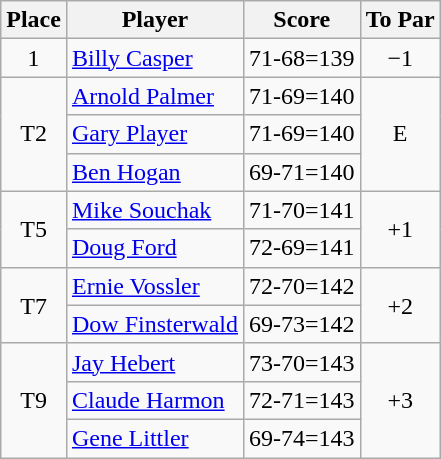<table class=wikitable>
<tr>
<th>Place</th>
<th>Player</th>
<th>Score</th>
<th>To Par</th>
</tr>
<tr>
<td align=center>1</td>
<td> <a href='#'>Billy Casper</a></td>
<td>71-68=139</td>
<td align=center>−1</td>
</tr>
<tr>
<td rowspan=3 align=center>T2</td>
<td> <a href='#'>Arnold Palmer</a></td>
<td>71-69=140</td>
<td rowspan=3 align=center>E</td>
</tr>
<tr>
<td> <a href='#'>Gary Player</a></td>
<td>71-69=140</td>
</tr>
<tr>
<td> <a href='#'>Ben Hogan</a></td>
<td>69-71=140</td>
</tr>
<tr>
<td rowspan=2 align=center>T5</td>
<td> <a href='#'>Mike Souchak</a></td>
<td>71-70=141</td>
<td rowspan=2 align=center>+1</td>
</tr>
<tr>
<td> <a href='#'>Doug Ford</a></td>
<td>72-69=141</td>
</tr>
<tr>
<td rowspan=2 align=center>T7</td>
<td> <a href='#'>Ernie Vossler</a></td>
<td>72-70=142</td>
<td rowspan=2 align=center>+2</td>
</tr>
<tr>
<td> <a href='#'>Dow Finsterwald</a></td>
<td>69-73=142</td>
</tr>
<tr>
<td rowspan=3 align=center>T9</td>
<td> <a href='#'>Jay Hebert</a></td>
<td>73-70=143</td>
<td rowspan=3 align=center>+3</td>
</tr>
<tr>
<td> <a href='#'>Claude Harmon</a></td>
<td>72-71=143</td>
</tr>
<tr>
<td> <a href='#'>Gene Littler</a></td>
<td>69-74=143</td>
</tr>
</table>
